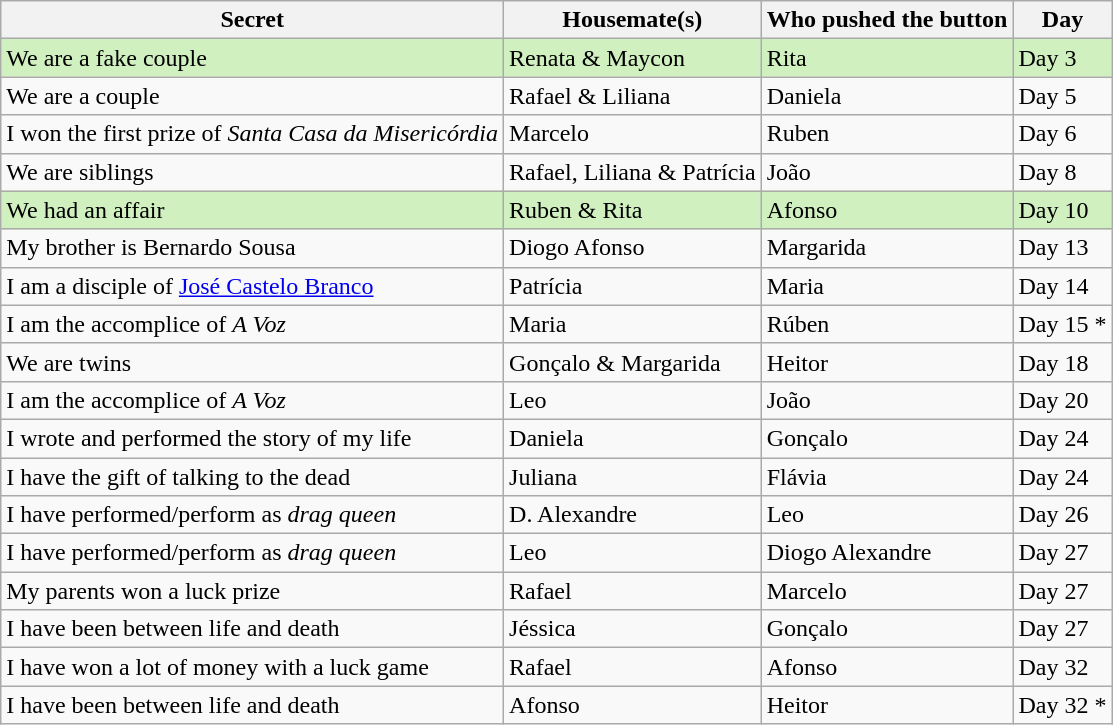<table class="wikitable">
<tr>
<th>Secret</th>
<th>Housemate(s)</th>
<th>Who pushed the button</th>
<th>Day</th>
</tr>
<tr bgcolor=#DOFOC0>
<td>We are a fake couple</td>
<td>Renata & Maycon</td>
<td>Rita</td>
<td>Day 3</td>
</tr>
<tr>
<td>We are a couple</td>
<td>Rafael & Liliana</td>
<td>Daniela</td>
<td>Day 5</td>
</tr>
<tr>
<td>I won the first prize of <em>Santa Casa da Misericórdia</em></td>
<td>Marcelo</td>
<td>Ruben</td>
<td>Day 6</td>
</tr>
<tr>
<td>We are siblings</td>
<td>Rafael, Liliana & Patrícia</td>
<td>João</td>
<td>Day 8</td>
</tr>
<tr bgcolor=#DOFOC0>
<td>We had an affair</td>
<td>Ruben & Rita</td>
<td>Afonso</td>
<td>Day 10</td>
</tr>
<tr>
<td>My brother is Bernardo Sousa</td>
<td>Diogo Afonso</td>
<td>Margarida</td>
<td>Day 13</td>
</tr>
<tr>
<td>I am a disciple of <a href='#'>José Castelo Branco</a></td>
<td>Patrícia</td>
<td>Maria</td>
<td>Day 14</td>
</tr>
<tr>
<td>I am the accomplice of <em>A Voz</em></td>
<td>Maria</td>
<td>Rúben</td>
<td>Day 15 *</td>
</tr>
<tr>
<td>We are twins</td>
<td>Gonçalo & Margarida</td>
<td>Heitor</td>
<td>Day 18</td>
</tr>
<tr>
<td>I am the accomplice of <em>A Voz</em></td>
<td>Leo</td>
<td>João</td>
<td>Day 20</td>
</tr>
<tr>
<td>I wrote and performed the story of my life</td>
<td>Daniela</td>
<td>Gonçalo</td>
<td>Day 24</td>
</tr>
<tr>
<td>I have the gift of talking to the dead</td>
<td>Juliana</td>
<td>Flávia</td>
<td>Day 24</td>
</tr>
<tr>
<td>I have performed/perform as <em>drag queen</em></td>
<td>D. Alexandre</td>
<td>Leo</td>
<td>Day 26</td>
</tr>
<tr>
<td>I have performed/perform as <em>drag queen</em></td>
<td>Leo</td>
<td>Diogo Alexandre</td>
<td>Day 27</td>
</tr>
<tr>
<td>My parents won a luck prize</td>
<td>Rafael</td>
<td>Marcelo</td>
<td>Day 27</td>
</tr>
<tr>
<td>I have been between life and death</td>
<td>Jéssica</td>
<td>Gonçalo</td>
<td>Day 27</td>
</tr>
<tr>
<td>I have won a lot of money with a luck game</td>
<td>Rafael</td>
<td>Afonso</td>
<td>Day 32</td>
</tr>
<tr>
<td>I have been between life and death</td>
<td>Afonso</td>
<td>Heitor</td>
<td>Day 32 *</td>
</tr>
</table>
